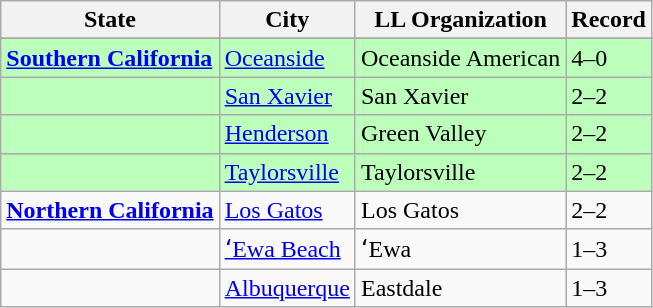<table class="wikitable">
<tr>
<th>State</th>
<th>City</th>
<th>LL Organization</th>
<th>Record</th>
</tr>
<tr>
</tr>
<tr bgcolor=#bbffbb>
<td><strong> <a href='#'>Southern California</a></strong></td>
<td><a href='#'>Oceanside</a></td>
<td>Oceanside American</td>
<td>4–0</td>
</tr>
<tr bgcolor=#bbffbb>
<td><strong></strong></td>
<td><a href='#'>San Xavier</a></td>
<td>San Xavier</td>
<td>2–2</td>
</tr>
<tr bgcolor=#bbffbb>
<td><strong></strong></td>
<td><a href='#'>Henderson</a></td>
<td>Green Valley</td>
<td>2–2</td>
</tr>
<tr bgcolor=#bbffbb>
<td><strong></strong></td>
<td><a href='#'>Taylorsville</a></td>
<td>Taylorsville</td>
<td>2–2</td>
</tr>
<tr>
<td><strong> <a href='#'>Northern California</a></strong></td>
<td><a href='#'>Los Gatos</a></td>
<td>Los Gatos</td>
<td>2–2</td>
</tr>
<tr>
<td><strong></strong></td>
<td><a href='#'>ʻEwa Beach</a></td>
<td>ʻEwa</td>
<td>1–3</td>
</tr>
<tr>
<td><strong></strong></td>
<td><a href='#'>Albuquerque</a></td>
<td>Eastdale</td>
<td>1–3</td>
</tr>
</table>
